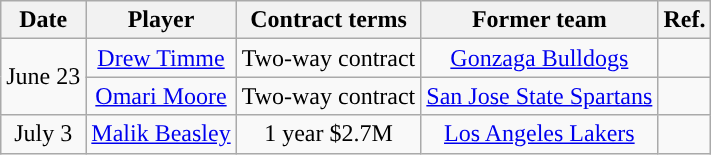<table class="wikitable sortable sortable" style="text-align: center">
<tr>
<th>Date</th>
<th>Player</th>
<th>Contract terms</th>
<th>Former team</th>
<th>Ref.</th>
</tr>
<tr>
<td rowspan=2>June 23</td>
<td><a href='#'>Drew Timme</a></td>
<td>Two-way contract</td>
<td><a href='#'>Gonzaga Bulldogs</a></td>
<td></td>
</tr>
<tr>
<td><a href='#'>Omari Moore</a></td>
<td>Two-way contract</td>
<td><a href='#'>San Jose State Spartans</a></td>
<td></td>
</tr>
<tr>
<td>July 3</td>
<td><a href='#'>Malik Beasley</a></td>
<td>1 year $2.7M</td>
<td><a href='#'>Los Angeles Lakers</a></td>
<td></td>
</tr>
</table>
